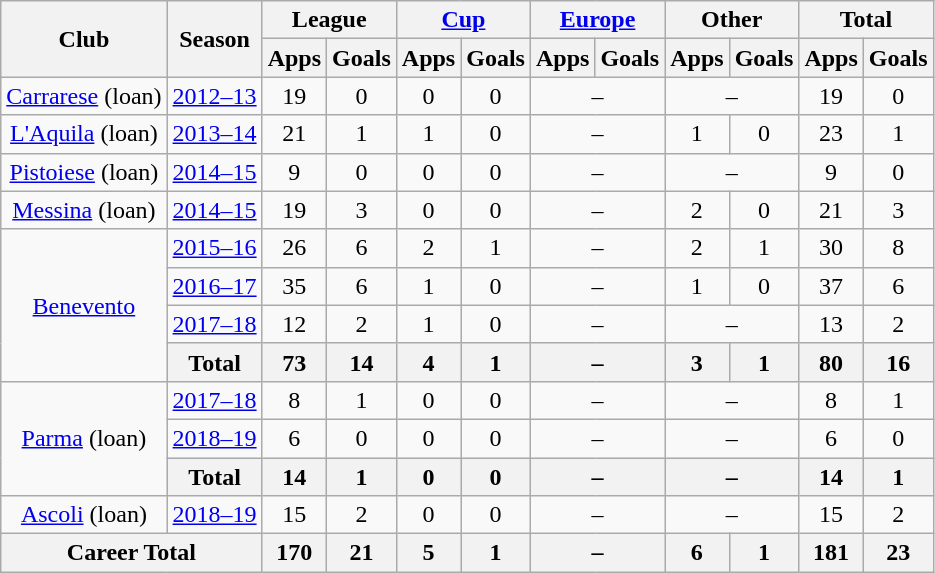<table class="wikitable" style="text-align: center;">
<tr>
<th rowspan="2">Club</th>
<th rowspan="2">Season</th>
<th colspan="2">League</th>
<th colspan="2"><a href='#'>Cup</a></th>
<th colspan="2"><a href='#'>Europe</a></th>
<th colspan="2">Other</th>
<th colspan="2">Total</th>
</tr>
<tr>
<th>Apps</th>
<th>Goals</th>
<th>Apps</th>
<th>Goals</th>
<th>Apps</th>
<th>Goals</th>
<th>Apps</th>
<th>Goals</th>
<th>Apps</th>
<th>Goals</th>
</tr>
<tr>
<td><a href='#'>Carrarese</a> (loan)</td>
<td><a href='#'>2012–13</a></td>
<td>19</td>
<td>0</td>
<td>0</td>
<td>0</td>
<td colspan="2">–</td>
<td colspan="2">–</td>
<td>19</td>
<td>0</td>
</tr>
<tr>
<td><a href='#'>L'Aquila</a> (loan)</td>
<td><a href='#'>2013–14</a></td>
<td>21</td>
<td>1</td>
<td>1</td>
<td>0</td>
<td colspan="2">–</td>
<td>1</td>
<td>0</td>
<td>23</td>
<td>1</td>
</tr>
<tr>
<td><a href='#'>Pistoiese</a> (loan)</td>
<td><a href='#'>2014–15</a></td>
<td>9</td>
<td>0</td>
<td>0</td>
<td>0</td>
<td colspan="2">–</td>
<td colspan="2">–</td>
<td>9</td>
<td>0</td>
</tr>
<tr>
<td><a href='#'>Messina</a> (loan)</td>
<td><a href='#'>2014–15</a></td>
<td>19</td>
<td>3</td>
<td>0</td>
<td>0</td>
<td colspan="2">–</td>
<td>2</td>
<td>0</td>
<td>21</td>
<td>3</td>
</tr>
<tr>
<td rowspan="4"><a href='#'>Benevento</a></td>
<td><a href='#'>2015–16</a></td>
<td>26</td>
<td>6</td>
<td>2</td>
<td>1</td>
<td colspan="2">–</td>
<td>2</td>
<td>1</td>
<td>30</td>
<td>8</td>
</tr>
<tr>
<td><a href='#'>2016–17</a></td>
<td>35</td>
<td>6</td>
<td>1</td>
<td>0</td>
<td colspan="2">–</td>
<td>1</td>
<td>0</td>
<td>37</td>
<td>6</td>
</tr>
<tr>
<td><a href='#'>2017–18</a></td>
<td>12</td>
<td>2</td>
<td>1</td>
<td>0</td>
<td colspan="2">–</td>
<td colspan="2">–</td>
<td>13</td>
<td>2</td>
</tr>
<tr>
<th>Total</th>
<th>73</th>
<th>14</th>
<th>4</th>
<th>1</th>
<th colspan="2">–</th>
<th>3</th>
<th>1</th>
<th>80</th>
<th>16</th>
</tr>
<tr>
<td rowspan="3"><a href='#'>Parma</a> (loan)</td>
<td><a href='#'>2017–18</a></td>
<td>8</td>
<td>1</td>
<td>0</td>
<td>0</td>
<td colspan="2">–</td>
<td colspan="2">–</td>
<td>8</td>
<td>1</td>
</tr>
<tr>
<td><a href='#'>2018–19</a></td>
<td>6</td>
<td>0</td>
<td>0</td>
<td>0</td>
<td colspan="2">–</td>
<td colspan="2">–</td>
<td>6</td>
<td>0</td>
</tr>
<tr>
<th>Total</th>
<th>14</th>
<th>1</th>
<th>0</th>
<th>0</th>
<th colspan="2">–</th>
<th colspan="2">–</th>
<th>14</th>
<th>1</th>
</tr>
<tr>
<td><a href='#'>Ascoli</a> (loan)</td>
<td><a href='#'>2018–19</a></td>
<td>15</td>
<td>2</td>
<td>0</td>
<td>0</td>
<td colspan="2">–</td>
<td colspan="2">–</td>
<td>15</td>
<td>2</td>
</tr>
<tr>
<th colspan="2">Career Total</th>
<th>170</th>
<th>21</th>
<th>5</th>
<th>1</th>
<th colspan="2">–</th>
<th>6</th>
<th>1</th>
<th>181</th>
<th>23</th>
</tr>
</table>
